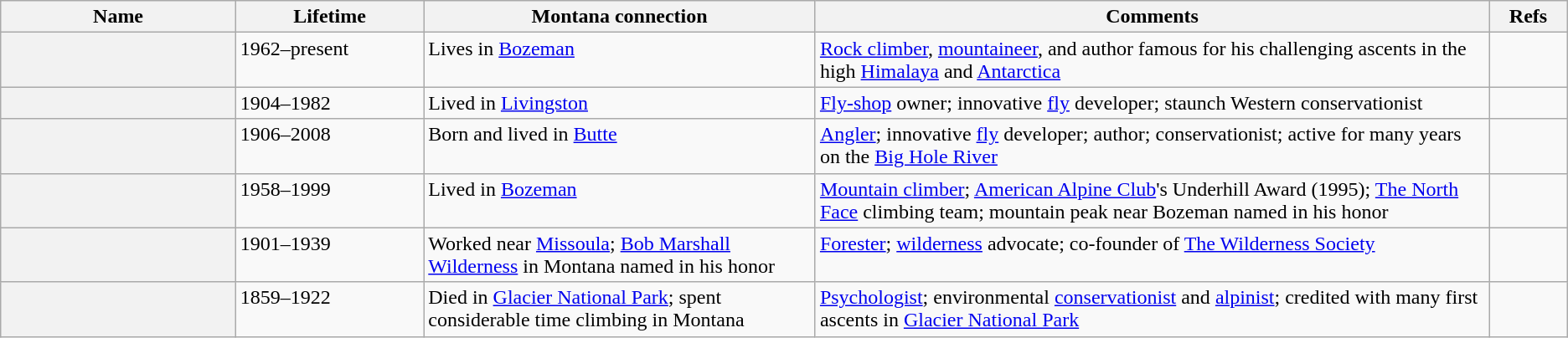<table class="sortable wikitable plainrowheaders">
<tr>
<th style="width:15%;" scope="col">Name</th>
<th style="width:12%;" scope="col">Lifetime</th>
<th class="unsortable" style="width:25%;" scope="col">Montana connection</th>
<th class="unsortable" style="width:43%;" scope="col">Comments</th>
<th class="unsortable" style="width:5%;" scope="col">Refs</th>
</tr>
<tr valign="top">
<th scope="row"></th>
<td>1962–present</td>
<td>Lives in <a href='#'>Bozeman</a></td>
<td><a href='#'>Rock climber</a>, <a href='#'>mountaineer</a>, and author famous for his challenging ascents in the high <a href='#'>Himalaya</a> and <a href='#'>Antarctica</a></td>
<td style="text-align:center;"></td>
</tr>
<tr valign="top">
<th scope="row"></th>
<td>1904–1982</td>
<td>Lived in <a href='#'>Livingston</a></td>
<td><a href='#'>Fly-shop</a> owner; innovative <a href='#'>fly</a> developer; staunch Western conservationist</td>
<td style="text-align:center;"></td>
</tr>
<tr valign="top">
<th scope="row"></th>
<td>1906–2008</td>
<td>Born and lived in <a href='#'>Butte</a></td>
<td><a href='#'>Angler</a>; innovative <a href='#'>fly</a> developer; author; conservationist; active for many years on the <a href='#'>Big Hole River</a></td>
<td style="text-align:center;"></td>
</tr>
<tr valign="top">
<th scope="row"></th>
<td>1958–1999</td>
<td>Lived in <a href='#'>Bozeman</a></td>
<td><a href='#'>Mountain climber</a>; <a href='#'>American Alpine Club</a>'s Underhill Award (1995); <a href='#'>The North Face</a> climbing team; mountain peak near Bozeman named in his honor</td>
<td style="text-align:center;"></td>
</tr>
<tr valign="top">
<th scope="row"></th>
<td>1901–1939</td>
<td>Worked near <a href='#'>Missoula</a>; <a href='#'>Bob Marshall Wilderness</a> in Montana named in his honor</td>
<td><a href='#'>Forester</a>; <a href='#'>wilderness</a> advocate; co-founder of <a href='#'>The Wilderness Society</a></td>
<td style="text-align:center;"></td>
</tr>
<tr valign="top">
<th scope="row"></th>
<td>1859–1922</td>
<td>Died in <a href='#'>Glacier National Park</a>; spent considerable time climbing in Montana</td>
<td><a href='#'>Psychologist</a>; environmental <a href='#'>conservationist</a> and <a href='#'>alpinist</a>; credited with many first ascents in <a href='#'>Glacier National Park</a></td>
<td style="text-align:center;"></td>
</tr>
</table>
